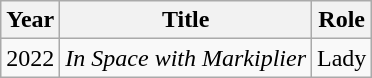<table class="wikitable">
<tr>
<th>Year</th>
<th>Title</th>
<th>Role</th>
</tr>
<tr>
<td>2022</td>
<td><em>In Space with Markiplier</em></td>
<td>Lady</td>
</tr>
</table>
